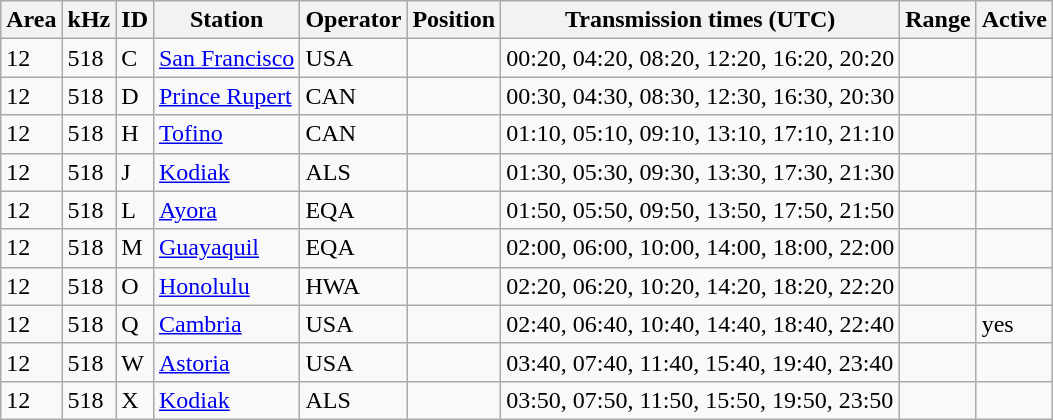<table class="wikitable sortable">
<tr class="hintergrundfarbe5">
<th>Area</th>
<th>kHz</th>
<th>ID</th>
<th>Station</th>
<th>Operator</th>
<th>Position</th>
<th class="unsortable">Transmission times (UTC)</th>
<th>Range</th>
<th>Active</th>
</tr>
<tr>
<td>12</td>
<td>518</td>
<td>C</td>
<td><a href='#'>San Francisco</a></td>
<td>USA</td>
<td></td>
<td>00:20, 04:20, 08:20, 12:20, 16:20, 20:20</td>
<td></td>
<td></td>
</tr>
<tr>
<td>12</td>
<td>518</td>
<td>D</td>
<td><a href='#'>Prince Rupert</a></td>
<td>CAN</td>
<td></td>
<td>00:30, 04:30, 08:30, 12:30, 16:30, 20:30</td>
<td></td>
<td></td>
</tr>
<tr>
<td>12</td>
<td>518</td>
<td>H</td>
<td><a href='#'>Tofino</a></td>
<td>CAN</td>
<td></td>
<td>01:10, 05:10, 09:10, 13:10, 17:10, 21:10</td>
<td></td>
<td></td>
</tr>
<tr>
<td>12</td>
<td>518</td>
<td>J</td>
<td><a href='#'>Kodiak</a></td>
<td>ALS</td>
<td></td>
<td>01:30, 05:30, 09:30, 13:30, 17:30, 21:30</td>
<td></td>
<td></td>
</tr>
<tr>
<td>12</td>
<td>518</td>
<td>L</td>
<td><a href='#'>Ayora</a></td>
<td>EQA</td>
<td></td>
<td>01:50, 05:50, 09:50, 13:50, 17:50, 21:50</td>
<td></td>
<td></td>
</tr>
<tr>
<td>12</td>
<td>518</td>
<td>M</td>
<td><a href='#'>Guayaquil</a></td>
<td>EQA</td>
<td></td>
<td>02:00, 06:00, 10:00, 14:00, 18:00, 22:00</td>
<td></td>
<td></td>
</tr>
<tr>
<td>12</td>
<td>518</td>
<td>O</td>
<td><a href='#'>Honolulu</a></td>
<td>HWA</td>
<td></td>
<td>02:20, 06:20, 10:20, 14:20, 18:20, 22:20</td>
<td></td>
<td></td>
</tr>
<tr>
<td>12</td>
<td>518</td>
<td>Q</td>
<td><a href='#'>Cambria</a></td>
<td>USA</td>
<td></td>
<td>02:40, 06:40, 10:40, 14:40, 18:40, 22:40</td>
<td></td>
<td>yes</td>
</tr>
<tr>
<td>12</td>
<td>518</td>
<td>W</td>
<td><a href='#'>Astoria</a></td>
<td>USA</td>
<td></td>
<td>03:40, 07:40, 11:40, 15:40, 19:40, 23:40</td>
<td></td>
<td></td>
</tr>
<tr>
<td>12</td>
<td>518</td>
<td>X</td>
<td><a href='#'>Kodiak</a></td>
<td>ALS</td>
<td></td>
<td>03:50, 07:50, 11:50, 15:50, 19:50, 23:50</td>
<td></td>
<td></td>
</tr>
</table>
